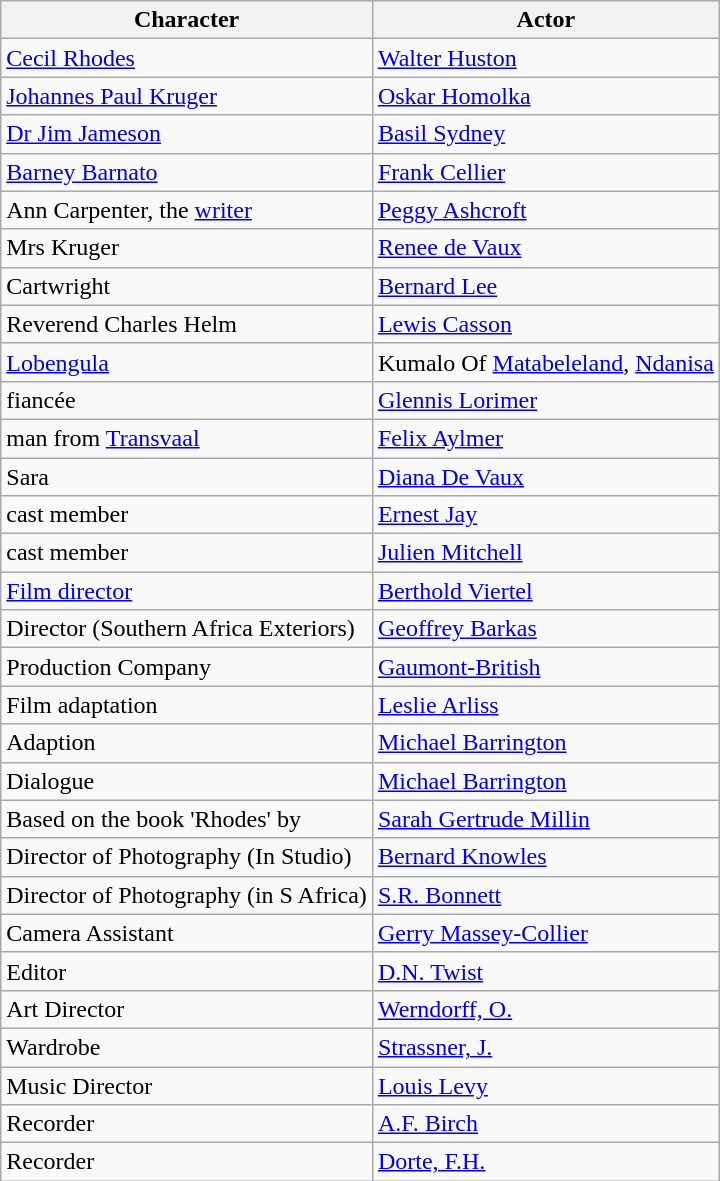<table class="wikitable">
<tr>
<th>Character</th>
<th>Actor</th>
</tr>
<tr>
<td><a href='#'>Cecil Rhodes</a></td>
<td><a href='#'>Walter Huston</a></td>
</tr>
<tr>
<td><a href='#'>Johannes Paul Kruger</a></td>
<td><a href='#'>Oskar Homolka</a></td>
</tr>
<tr>
<td><a href='#'>Dr Jim Jameson</a></td>
<td><a href='#'>Basil Sydney</a></td>
</tr>
<tr>
<td><a href='#'>Barney Barnato</a></td>
<td><a href='#'>Frank Cellier</a></td>
</tr>
<tr>
<td>Ann Carpenter, the <a href='#'>writer</a></td>
<td><a href='#'>Peggy Ashcroft</a></td>
</tr>
<tr>
<td>Mrs Kruger</td>
<td><a href='#'>Renee de Vaux</a></td>
</tr>
<tr>
<td>Cartwright</td>
<td><a href='#'>Bernard Lee</a></td>
</tr>
<tr>
<td>Reverend Charles Helm</td>
<td><a href='#'>Lewis Casson</a></td>
</tr>
<tr>
<td><a href='#'>Lobengula</a></td>
<td>Kumalo Of <a href='#'>Matabeleland</a>, <a href='#'>Ndanisa</a></td>
</tr>
<tr>
<td>fiancée</td>
<td><a href='#'>Glennis Lorimer</a></td>
</tr>
<tr>
<td>man from <a href='#'>Transvaal</a></td>
<td><a href='#'>Felix Aylmer</a></td>
</tr>
<tr>
<td>Sara</td>
<td><a href='#'>Diana De Vaux</a></td>
</tr>
<tr>
<td>cast member</td>
<td><a href='#'>Ernest Jay</a></td>
</tr>
<tr>
<td>cast member</td>
<td><a href='#'>Julien Mitchell</a></td>
</tr>
<tr>
<td><a href='#'>Film director</a></td>
<td><a href='#'>Berthold Viertel</a></td>
</tr>
<tr>
<td>Director (Southern Africa Exteriors)</td>
<td><a href='#'>Geoffrey Barkas</a></td>
</tr>
<tr>
<td>Production Company</td>
<td><a href='#'>Gaumont-British</a></td>
</tr>
<tr>
<td>Film adaptation</td>
<td><a href='#'>Leslie Arliss</a></td>
</tr>
<tr>
<td>Adaption</td>
<td><a href='#'>Michael Barrington</a></td>
</tr>
<tr>
<td>Dialogue</td>
<td><a href='#'>Michael Barrington</a></td>
</tr>
<tr>
<td>Based on the book 'Rhodes' by</td>
<td><a href='#'>Sarah Gertrude Millin</a></td>
</tr>
<tr>
<td>Director of Photography (In Studio)</td>
<td><a href='#'>Bernard Knowles</a></td>
</tr>
<tr>
<td>Director of Photography (in S Africa)</td>
<td><a href='#'>S.R. Bonnett</a></td>
</tr>
<tr>
<td>Camera Assistant</td>
<td><a href='#'>Gerry Massey-Collier</a></td>
</tr>
<tr>
<td>Editor</td>
<td><a href='#'>D.N. Twist</a></td>
</tr>
<tr>
<td>Art Director</td>
<td><a href='#'>Werndorff, O.</a></td>
</tr>
<tr>
<td>Wardrobe</td>
<td><a href='#'>Strassner, J.</a></td>
</tr>
<tr>
<td>Music Director</td>
<td><a href='#'>Louis Levy</a></td>
</tr>
<tr>
<td>Recorder</td>
<td><a href='#'>A.F. Birch</a></td>
</tr>
<tr>
<td>Recorder</td>
<td><a href='#'>Dorte, F.H.</a></td>
</tr>
</table>
